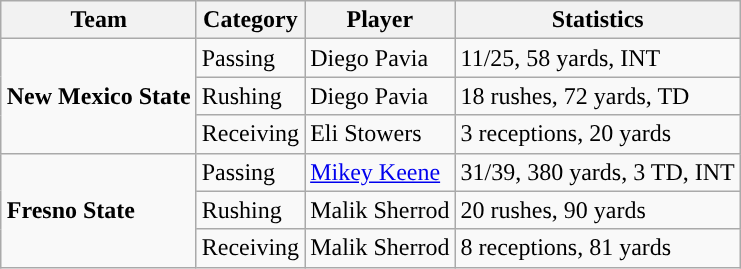<table class="wikitable" style="float: right;">
<tr>
<th>Team</th>
<th>Category</th>
<th>Player</th>
<th>Statistics</th>
</tr>
<tr>
<td rowspan=3><strong>New Mexico State</strong></td>
<td>Passing</td>
<td>Diego Pavia</td>
<td>11/25, 58 yards, INT</td>
</tr>
<tr>
<td>Rushing</td>
<td>Diego Pavia</td>
<td>18 rushes, 72 yards, TD</td>
</tr>
<tr>
<td>Receiving</td>
<td>Eli Stowers</td>
<td>3 receptions, 20 yards</td>
</tr>
<tr>
<td rowspan=3><strong>Fresno State</strong></td>
<td>Passing</td>
<td><a href='#'>Mikey Keene</a></td>
<td>31/39, 380 yards, 3 TD, INT</td>
</tr>
<tr>
<td>Rushing</td>
<td>Malik Sherrod</td>
<td>20 rushes, 90 yards</td>
</tr>
<tr>
<td>Receiving</td>
<td>Malik Sherrod</td>
<td>8 receptions, 81 yards</td>
</tr>
</table>
